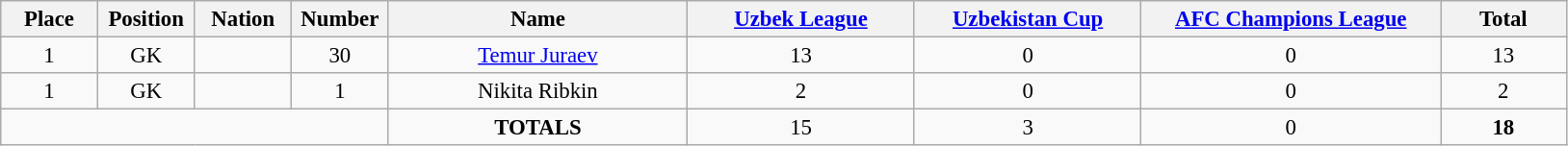<table class="wikitable" style="font-size: 95%; text-align: center;">
<tr>
<th width=60>Place</th>
<th width=60>Position</th>
<th width=60>Nation</th>
<th width=60>Number</th>
<th width=200>Name</th>
<th width=150><a href='#'>Uzbek League</a></th>
<th width=150><a href='#'>Uzbekistan Cup</a></th>
<th width=200><a href='#'>AFC Champions League</a></th>
<th width=80><strong>Total</strong></th>
</tr>
<tr>
<td>1</td>
<td>GK</td>
<td></td>
<td>30</td>
<td><a href='#'>Temur Juraev</a></td>
<td>13</td>
<td>0</td>
<td>0</td>
<td>13</td>
</tr>
<tr>
<td>1</td>
<td>GK</td>
<td></td>
<td>1</td>
<td>Nikita Ribkin</td>
<td>2</td>
<td>0</td>
<td>0</td>
<td>2</td>
</tr>
<tr>
<td colspan="4"></td>
<td><strong>TOTALS</strong></td>
<td>15</td>
<td>3</td>
<td>0</td>
<td><strong>18</strong></td>
</tr>
</table>
